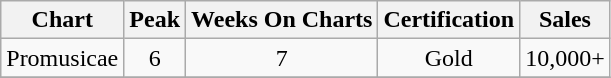<table class="wikitable">
<tr>
<th align="left">Chart</th>
<th align="left">Peak</th>
<th align="left">Weeks On Charts</th>
<th align="left">Certification</th>
<th align="left">Sales</th>
</tr>
<tr>
<td align="center">Promusicae</td>
<td align="center">6</td>
<td align="center">7</td>
<td align="center">Gold</td>
<td align="center">10,000+</td>
</tr>
<tr>
</tr>
</table>
